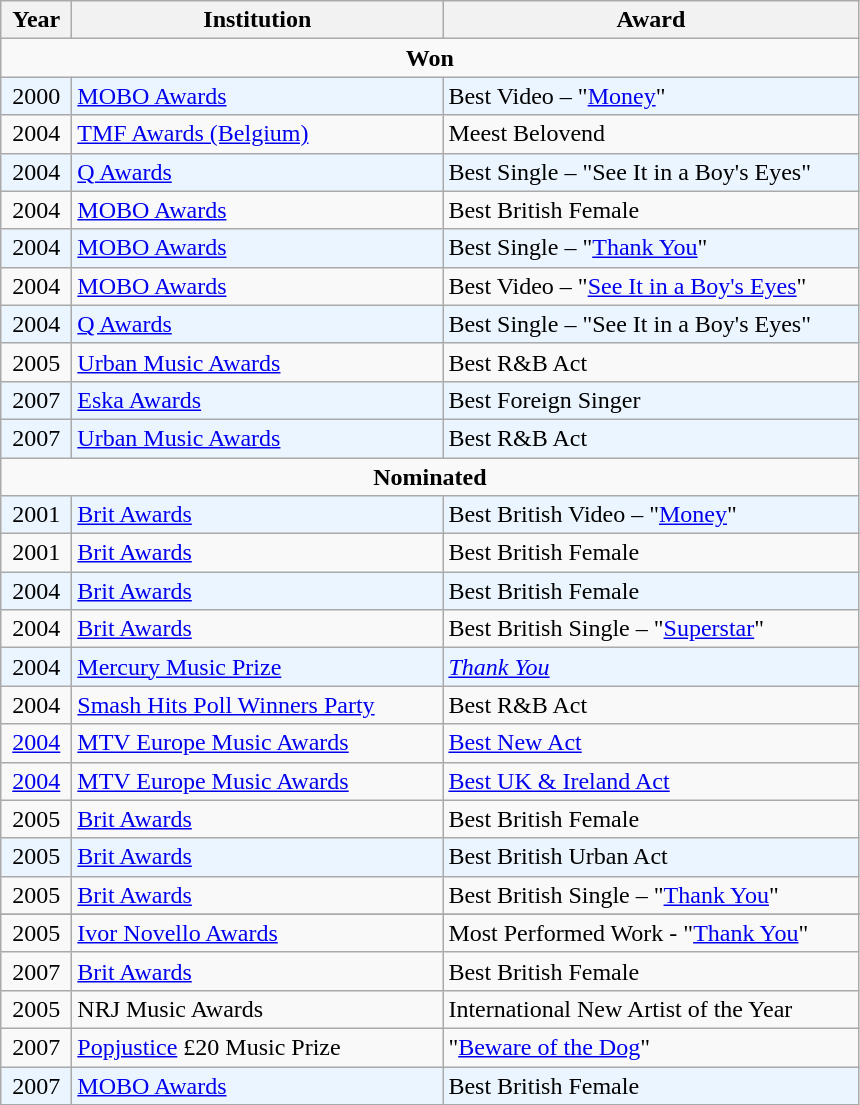<table class="wikitable">
<tr>
<th style="width:40px;"><strong>Year</strong></th>
<th style="width:240px;"><strong>Institution</strong></th>
<th style="width:270px;"><strong>Award</strong></th>
</tr>
<tr>
<td colspan="3" style="text-align:center;"><strong>Won</strong></td>
</tr>
<tr style="background:#ebf5ff;">
<td style="text-align:center;">2000</td>
<td align="left"><a href='#'>MOBO Awards</a></td>
<td align="left">Best Video – "<a href='#'>Money</a>"</td>
</tr>
<tr>
<td style="text-align:center;">2004</td>
<td align="left"><a href='#'>TMF Awards (Belgium)</a></td>
<td align="left">Meest Belovend</td>
</tr>
<tr style="background:#ebf5ff;">
<td style="text-align:center;">2004</td>
<td align="left"><a href='#'>Q Awards</a></td>
<td align="left">Best Single – "See It in a Boy's Eyes"</td>
</tr>
<tr>
<td style="text-align:center;">2004</td>
<td align="left"><a href='#'>MOBO Awards</a></td>
<td align="left">Best British Female</td>
</tr>
<tr style="background:#ebf5ff;">
<td style="text-align:center;">2004</td>
<td align="left"><a href='#'>MOBO Awards</a></td>
<td align="left">Best Single – "<a href='#'>Thank You</a>"</td>
</tr>
<tr>
<td style="text-align:center;">2004</td>
<td align="left"><a href='#'>MOBO Awards</a></td>
<td align="left">Best Video – "<a href='#'>See It in a Boy's Eyes</a>"</td>
</tr>
<tr style="background:#ebf5ff;">
<td style="text-align:center;">2004</td>
<td align="left"><a href='#'>Q Awards</a></td>
<td align="left">Best Single – "See It in a Boy's Eyes"</td>
</tr>
<tr>
<td style="text-align:center;">2005</td>
<td align="left"><a href='#'>Urban Music Awards</a></td>
<td align="left">Best R&B Act</td>
</tr>
<tr style="background:#ebf5ff;">
<td style="text-align:center;">2007</td>
<td align="left"><a href='#'>Eska Awards</a></td>
<td align="left">Best Foreign Singer</td>
</tr>
<tr style="background:#ebf5ff;">
<td style="text-align:center;">2007</td>
<td align="left"><a href='#'>Urban Music Awards</a></td>
<td align="left">Best R&B Act</td>
</tr>
<tr>
<td colspan="3" style="text-align:center;"><strong>Nominated</strong></td>
</tr>
<tr style="background:#ebf5ff;">
<td style="text-align:center;">2001</td>
<td align="left"><a href='#'>Brit Awards</a></td>
<td align="left">Best British Video – "<a href='#'>Money</a>"</td>
</tr>
<tr>
<td style="text-align:center;">2001</td>
<td align="left"><a href='#'>Brit Awards</a></td>
<td align="left">Best British Female</td>
</tr>
<tr style="background:#ebf5ff;">
<td style="text-align:center;">2004</td>
<td align="left"><a href='#'>Brit Awards</a></td>
<td align="left">Best British Female</td>
</tr>
<tr>
<td style="text-align:center;">2004</td>
<td align="left"><a href='#'>Brit Awards</a></td>
<td align="left">Best British Single – "<a href='#'>Superstar</a>"</td>
</tr>
<tr style="background:#ebf5ff;">
<td style="text-align:center;">2004</td>
<td align="left"><a href='#'>Mercury Music Prize</a></td>
<td align="left"><em><a href='#'>Thank You</a></em></td>
</tr>
<tr>
<td style="text-align:center;">2004</td>
<td align="left"><a href='#'>Smash Hits Poll Winners Party</a></td>
<td align="left">Best R&B Act</td>
</tr>
<tr>
<td style="text-align:center;"><a href='#'>2004</a></td>
<td align="left"><a href='#'>MTV Europe Music Awards</a></td>
<td align="left"><a href='#'>Best New Act</a></td>
</tr>
<tr>
<td style="text-align:center;"><a href='#'>2004</a></td>
<td align="left"><a href='#'>MTV Europe Music Awards</a></td>
<td align="left"><a href='#'>Best UK & Ireland Act</a></td>
</tr>
<tr>
<td style="text-align:center;">2005</td>
<td align="left"><a href='#'>Brit Awards</a></td>
<td align="left">Best British Female</td>
</tr>
<tr style="background:#ebf5ff;">
<td style="text-align:center;">2005</td>
<td align="left"><a href='#'>Brit Awards</a></td>
<td align="left">Best British Urban Act</td>
</tr>
<tr>
<td style="text-align:center;">2005</td>
<td align="left"><a href='#'>Brit Awards</a></td>
<td align="left">Best British Single – "<a href='#'>Thank You</a>"</td>
</tr>
<tr style="background:#ebf5ff;">
</tr>
<tr>
<td style="text-align:center;">2005</td>
<td align="left"><a href='#'>Ivor Novello Awards</a></td>
<td align="left">Most Performed Work - "<a href='#'>Thank You</a>"</td>
</tr>
<tr>
<td style="text-align:center;">2007</td>
<td align="left"><a href='#'>Brit Awards</a></td>
<td align="left">Best British Female</td>
</tr>
<tr>
<td style="text-align:center;">2005</td>
<td align="left">NRJ Music Awards</td>
<td align="left">International New Artist of the Year</td>
</tr>
<tr>
<td style="text-align:center;">2007</td>
<td align="left"><a href='#'>Popjustice</a> £20 Music Prize</td>
<td align="left">"<a href='#'>Beware of the Dog</a>"</td>
</tr>
<tr style="background:#ebf5ff;">
<td style="text-align:center;">2007</td>
<td align="left"><a href='#'>MOBO Awards</a></td>
<td align="left">Best British Female</td>
</tr>
</table>
